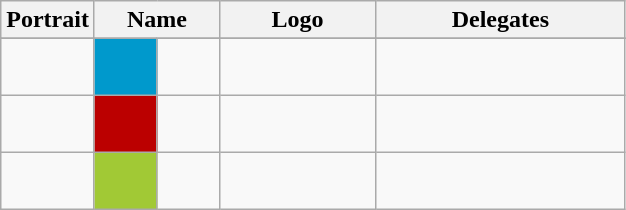<table class="wikitable">
<tr>
<th>Portrait</th>
<th colspan=2 width =20%>Name</th>
<th width=25%>Logo</th>
<th width =40%>Delegates</th>
</tr>
<tr>
</tr>
<tr>
<td></td>
<td style="background:#0099CC;"></td>
<td></td>
<td></td>
<td style="font-size:90%; padding:10px;"><br></td>
</tr>
<tr>
<td></td>
<td style="background:#BB0000;"></td>
<td></td>
<td></td>
<td style="font-size:90%; padding:10px;"><br></td>
</tr>
<tr>
<td></td>
<td style="background:#A1C935;"></td>
<td></td>
<td></td>
<td style="font-size:90%; padding:10px;"><br></td>
</tr>
</table>
